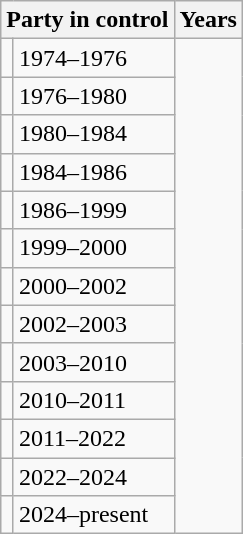<table class="wikitable">
<tr>
<th colspan="2">Party in control</th>
<th>Years</th>
</tr>
<tr>
<td></td>
<td>1974–1976</td>
</tr>
<tr>
<td></td>
<td>1976–1980</td>
</tr>
<tr>
<td></td>
<td>1980–1984</td>
</tr>
<tr>
<td></td>
<td>1984–1986</td>
</tr>
<tr>
<td></td>
<td>1986–1999</td>
</tr>
<tr>
<td></td>
<td>1999–2000</td>
</tr>
<tr>
<td></td>
<td>2000–2002</td>
</tr>
<tr>
<td></td>
<td>2002–2003</td>
</tr>
<tr>
<td></td>
<td>2003–2010</td>
</tr>
<tr>
<td></td>
<td>2010–2011</td>
</tr>
<tr>
<td></td>
<td>2011–2022</td>
</tr>
<tr>
<td></td>
<td>2022–2024</td>
</tr>
<tr>
<td></td>
<td>2024–present</td>
</tr>
</table>
